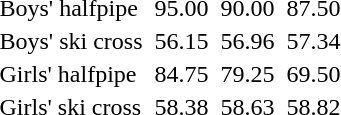<table>
<tr>
<td>Boys' halfpipe<br></td>
<td></td>
<td>95.00</td>
<td></td>
<td>90.00</td>
<td></td>
<td>87.50</td>
</tr>
<tr>
<td>Boys' ski cross<br></td>
<td></td>
<td>56.15</td>
<td></td>
<td>56.96</td>
<td></td>
<td>57.34</td>
</tr>
<tr>
<td>Girls' halfpipe<br></td>
<td></td>
<td>84.75</td>
<td></td>
<td>79.25</td>
<td></td>
<td>69.50</td>
</tr>
<tr>
<td>Girls' ski cross<br></td>
<td></td>
<td>58.38</td>
<td></td>
<td>58.63</td>
<td></td>
<td>58.82</td>
</tr>
</table>
